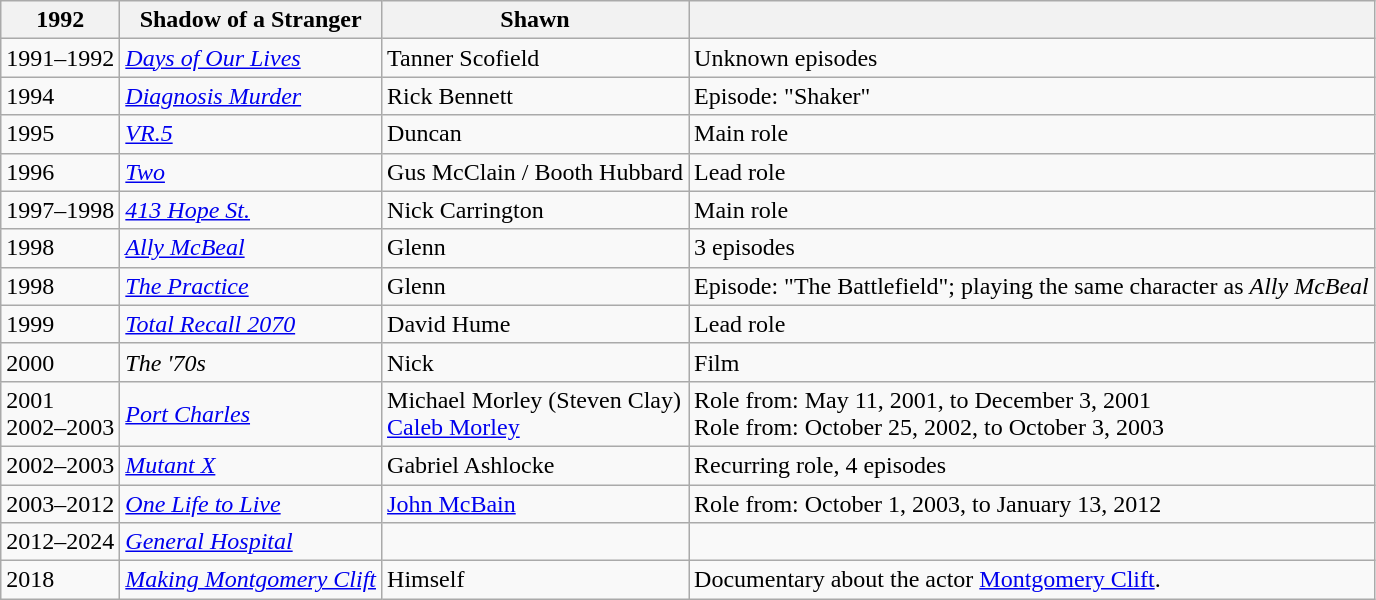<table class="wikitable">
<tr>
<th>1992</th>
<th>Shadow of a Stranger</th>
<th>Shawn</th>
<th></th>
</tr>
<tr>
<td>1991–1992</td>
<td><em><a href='#'>Days of Our Lives</a></em></td>
<td>Tanner Scofield</td>
<td>Unknown episodes</td>
</tr>
<tr>
<td>1994</td>
<td><em><a href='#'>Diagnosis Murder</a></em></td>
<td>Rick Bennett</td>
<td>Episode: "Shaker"</td>
</tr>
<tr>
<td>1995</td>
<td><em><a href='#'>VR.5</a></em></td>
<td>Duncan</td>
<td>Main role</td>
</tr>
<tr>
<td>1996</td>
<td><em><a href='#'>Two</a></em></td>
<td>Gus McClain / Booth Hubbard</td>
<td>Lead role</td>
</tr>
<tr>
<td>1997–1998</td>
<td><em><a href='#'>413 Hope St.</a></em></td>
<td>Nick Carrington</td>
<td>Main role</td>
</tr>
<tr>
<td>1998</td>
<td><em><a href='#'>Ally McBeal</a></em></td>
<td>Glenn</td>
<td>3 episodes</td>
</tr>
<tr>
<td>1998</td>
<td><em><a href='#'>The Practice</a></em></td>
<td>Glenn</td>
<td>Episode: "The Battlefield"; playing the same character as <em>Ally McBeal</em></td>
</tr>
<tr>
<td>1999</td>
<td><em><a href='#'>Total Recall 2070</a></em></td>
<td>David Hume</td>
<td>Lead role</td>
</tr>
<tr>
<td>2000</td>
<td><em>The '70s</em></td>
<td>Nick</td>
<td>Film</td>
</tr>
<tr>
<td>2001<br>2002–2003</td>
<td><em><a href='#'>Port Charles</a></em></td>
<td>Michael Morley (Steven Clay)<br><a href='#'>Caleb Morley</a></td>
<td>Role from: May 11, 2001, to December 3, 2001<br>Role from: October 25, 2002, to October 3, 2003</td>
</tr>
<tr>
<td>2002–2003</td>
<td><em><a href='#'>Mutant X</a></em></td>
<td>Gabriel Ashlocke</td>
<td>Recurring role, 4 episodes</td>
</tr>
<tr>
<td>2003–2012</td>
<td><em><a href='#'>One Life to Live</a></em></td>
<td><a href='#'>John McBain</a></td>
<td>Role from: October 1, 2003, to January 13, 2012</td>
</tr>
<tr>
<td>2012–2024</td>
<td><em><a href='#'>General Hospital</a></em></td>
<td></td>
<td></td>
</tr>
<tr>
<td>2018</td>
<td><em><a href='#'>Making Montgomery Clift</a></em></td>
<td>Himself</td>
<td>Documentary about the actor <a href='#'>Montgomery Clift</a>.</td>
</tr>
</table>
